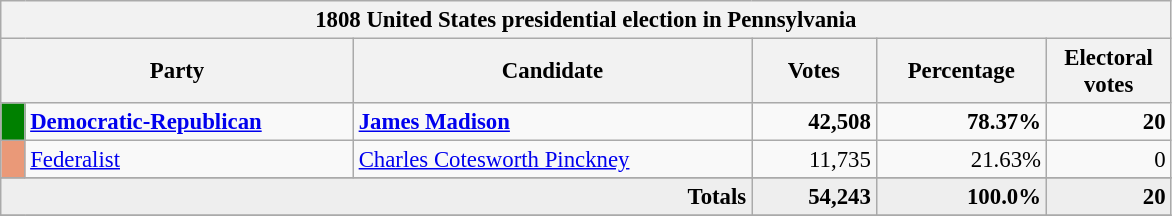<table class="wikitable" style="font-size: 95%;">
<tr>
<th colspan="6">1808 United States presidential election in Pennsylvania</th>
</tr>
<tr>
<th colspan="2" style="width: 15em">Party</th>
<th style="width: 17em">Candidate</th>
<th style="width: 5em">Votes</th>
<th style="width: 7em">Percentage</th>
<th style="width: 5em">Electoral votes</th>
</tr>
<tr>
<th style="background-color:#008000; width: 3px"></th>
<td style="width: 130px"><strong><a href='#'>Democratic-Republican</a></strong></td>
<td><strong><a href='#'>James Madison</a></strong></td>
<td align="right"><strong>42,508</strong></td>
<td align="right"><strong>78.37%</strong></td>
<td align="right"><strong>20</strong></td>
</tr>
<tr>
<th style="background-color:#EA9978; width: 3px"></th>
<td style="width: 130px"><a href='#'>Federalist</a></td>
<td><a href='#'>Charles Cotesworth Pinckney</a></td>
<td align="right">11,735</td>
<td align="right">21.63%</td>
<td align="right">0</td>
</tr>
<tr>
</tr>
<tr bgcolor="#EEEEEE">
<td colspan="3" align="right"><strong>Totals</strong></td>
<td align="right"><strong>54,243</strong></td>
<td align="right"><strong>100.0%</strong></td>
<td align="right"><strong>20</strong></td>
</tr>
<tr>
</tr>
</table>
